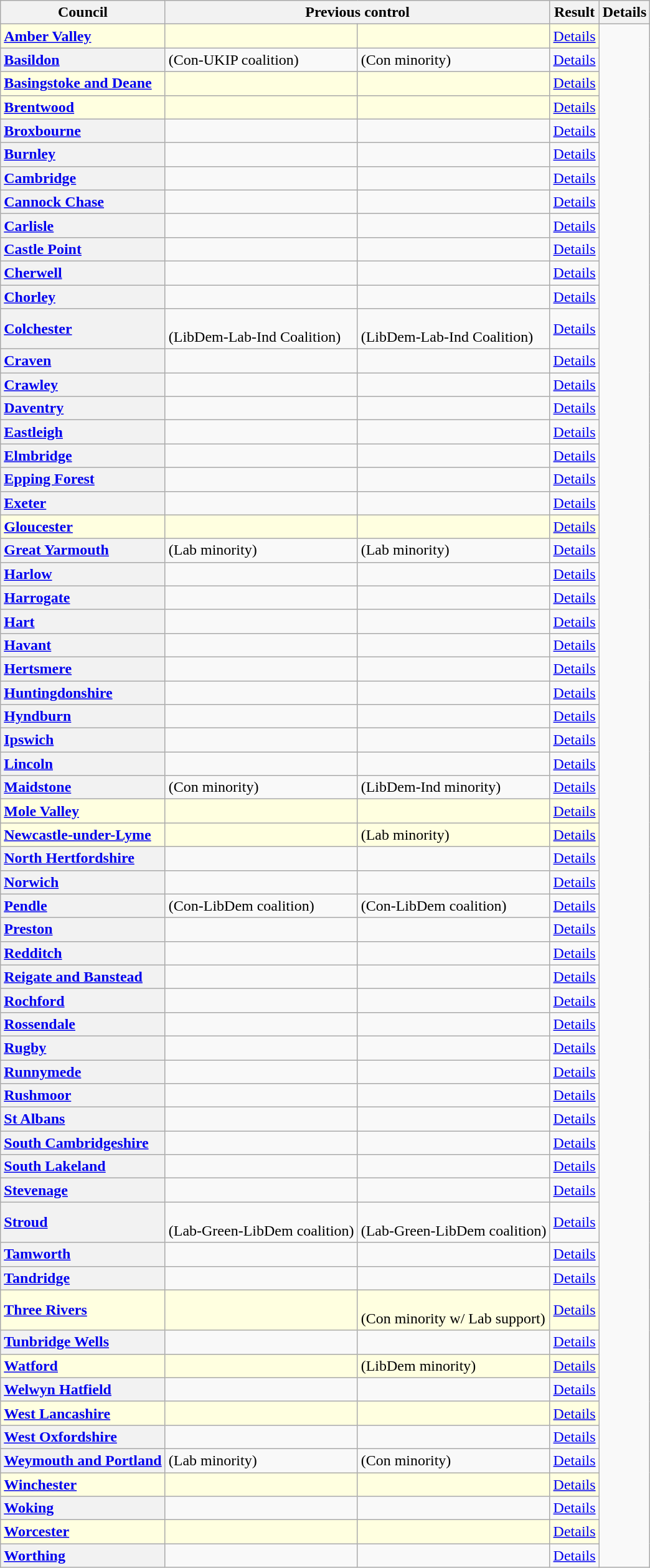<table class="wikitable">
<tr>
<th scope="col">Council</th>
<th colspan=2>Previous control</th>
<th colspan=2>Result</th>
<th scope="col" class="unsortable">Details</th>
</tr>
<tr style="background:lightyellow">
<th scope="row" style="text-align: left; background:lightyellow"><a href='#'>Amber Valley</a></th>
<td></td>
<td></td>
<td><a href='#'>Details</a></td>
</tr>
<tr>
<th scope="row" style="text-align: left;"><a href='#'>Basildon</a></th>
<td> (Con-UKIP coalition)</td>
<td> (Con minority)</td>
<td><a href='#'>Details</a></td>
</tr>
<tr style="background:lightyellow">
<th scope="row" style="text-align: left; background:lightyellow"><a href='#'>Basingstoke and Deane</a></th>
<td></td>
<td></td>
<td><a href='#'>Details</a></td>
</tr>
<tr style="background:lightyellow">
<th scope="row" style="text-align: left; background:lightyellow"><a href='#'>Brentwood</a></th>
<td></td>
<td></td>
<td><a href='#'>Details</a></td>
</tr>
<tr>
<th scope="row" style="text-align: left;"><a href='#'>Broxbourne</a></th>
<td></td>
<td></td>
<td><a href='#'>Details</a></td>
</tr>
<tr>
<th scope="row" style="text-align: left;"><a href='#'>Burnley</a></th>
<td></td>
<td></td>
<td><a href='#'>Details</a></td>
</tr>
<tr>
<th scope="row" style="text-align: left;"><a href='#'>Cambridge</a></th>
<td></td>
<td></td>
<td><a href='#'>Details</a></td>
</tr>
<tr>
<th scope="row" style="text-align: left;"><a href='#'>Cannock Chase</a></th>
<td></td>
<td></td>
<td><a href='#'>Details</a></td>
</tr>
<tr>
<th scope="row" style="text-align: left;"><a href='#'>Carlisle</a></th>
<td></td>
<td></td>
<td><a href='#'>Details</a></td>
</tr>
<tr>
<th scope="row" style="text-align: left;"><a href='#'>Castle Point</a></th>
<td></td>
<td></td>
<td><a href='#'>Details</a></td>
</tr>
<tr>
<th scope="row" style="text-align: left;"><a href='#'>Cherwell</a></th>
<td></td>
<td></td>
<td><a href='#'>Details</a></td>
</tr>
<tr>
<th scope="row" style="text-align: left;"><a href='#'>Chorley</a></th>
<td></td>
<td></td>
<td><a href='#'>Details</a></td>
</tr>
<tr>
<th scope="row" style="text-align: left;"><a href='#'>Colchester</a></th>
<td><br>(LibDem-Lab-Ind Coalition)</td>
<td><br>(LibDem-Lab-Ind Coalition)</td>
<td><a href='#'>Details</a></td>
</tr>
<tr>
<th scope="row" style="text-align: left;"><a href='#'>Craven</a></th>
<td></td>
<td></td>
<td><a href='#'>Details</a></td>
</tr>
<tr>
<th scope="row" style="text-align: left;"><a href='#'>Crawley</a></th>
<td></td>
<td></td>
<td><a href='#'>Details</a></td>
</tr>
<tr>
<th scope="row" style="text-align: left;"><a href='#'>Daventry</a></th>
<td></td>
<td></td>
<td><a href='#'>Details</a></td>
</tr>
<tr>
<th scope="row" style="text-align: left;"><a href='#'>Eastleigh</a></th>
<td></td>
<td></td>
<td><a href='#'>Details</a></td>
</tr>
<tr>
<th scope="row" style="text-align: left;"><a href='#'>Elmbridge</a></th>
<td></td>
<td></td>
<td><a href='#'>Details</a></td>
</tr>
<tr>
<th scope="row" style="text-align: left;"><a href='#'>Epping Forest</a></th>
<td></td>
<td></td>
<td><a href='#'>Details</a></td>
</tr>
<tr>
<th scope="row" style="text-align: left;"><a href='#'>Exeter</a></th>
<td></td>
<td></td>
<td><a href='#'>Details</a></td>
</tr>
<tr style="background:lightyellow">
<th scope="row" style="text-align: left; background:lightyellow"><a href='#'>Gloucester</a></th>
<td></td>
<td></td>
<td><a href='#'>Details</a></td>
</tr>
<tr>
<th scope="row" style="text-align: left;"><a href='#'>Great Yarmouth</a></th>
<td> (Lab minority)</td>
<td> (Lab minority)</td>
<td><a href='#'>Details</a></td>
</tr>
<tr>
<th scope="row" style="text-align: left;"><a href='#'>Harlow</a></th>
<td></td>
<td></td>
<td><a href='#'>Details</a></td>
</tr>
<tr>
<th scope="row" style="text-align: left;"><a href='#'>Harrogate</a></th>
<td></td>
<td></td>
<td><a href='#'>Details</a></td>
</tr>
<tr>
<th scope="row" style="text-align: left;"><a href='#'>Hart</a></th>
<td></td>
<td></td>
<td><a href='#'>Details</a></td>
</tr>
<tr>
<th scope="row" style="text-align: left;"><a href='#'>Havant</a></th>
<td></td>
<td></td>
<td><a href='#'>Details</a></td>
</tr>
<tr>
<th scope="row" style="text-align: left;"><a href='#'>Hertsmere</a></th>
<td></td>
<td></td>
<td><a href='#'>Details</a></td>
</tr>
<tr>
<th scope="row" style="text-align: left;"><a href='#'>Huntingdonshire</a></th>
<td></td>
<td></td>
<td><a href='#'>Details</a></td>
</tr>
<tr>
<th scope="row" style="text-align: left;"><a href='#'>Hyndburn</a></th>
<td></td>
<td></td>
<td><a href='#'>Details</a></td>
</tr>
<tr>
<th scope="row" style="text-align: left;"><a href='#'>Ipswich</a></th>
<td></td>
<td></td>
<td><a href='#'>Details</a></td>
</tr>
<tr>
<th scope="row" style="text-align: left;"><a href='#'>Lincoln</a></th>
<td></td>
<td></td>
<td><a href='#'>Details</a></td>
</tr>
<tr>
<th scope="row" style="text-align: left;"><a href='#'>Maidstone</a></th>
<td> (Con minority)</td>
<td> (LibDem-Ind minority)</td>
<td><a href='#'>Details</a></td>
</tr>
<tr style="background:lightyellow">
<th scope="row" style="text-align: left; background:lightyellow"><a href='#'>Mole Valley</a></th>
<td></td>
<td></td>
<td><a href='#'>Details</a></td>
</tr>
<tr style="background:lightyellow">
<th scope="row" style="text-align: left; background:lightyellow"><a href='#'>Newcastle-under-Lyme</a></th>
<td></td>
<td> (Lab minority)</td>
<td><a href='#'>Details</a></td>
</tr>
<tr>
<th scope="row" style="text-align: left;"><a href='#'>North Hertfordshire</a></th>
<td></td>
<td></td>
<td><a href='#'>Details</a></td>
</tr>
<tr>
<th scope="row" style="text-align: left;"><a href='#'>Norwich</a></th>
<td></td>
<td></td>
<td><a href='#'>Details</a></td>
</tr>
<tr>
<th scope="row" style="text-align: left;"><a href='#'>Pendle</a></th>
<td> (Con-LibDem coalition)</td>
<td> (Con-LibDem coalition)</td>
<td><a href='#'>Details</a></td>
</tr>
<tr>
<th scope="row" style="text-align: left;"><a href='#'>Preston</a></th>
<td></td>
<td></td>
<td><a href='#'>Details</a></td>
</tr>
<tr>
<th scope="row" style="text-align: left;"><a href='#'>Redditch</a></th>
<td></td>
<td></td>
<td><a href='#'>Details</a></td>
</tr>
<tr>
<th scope="row" style="text-align: left;"><a href='#'>Reigate and Banstead</a></th>
<td></td>
<td></td>
<td><a href='#'>Details</a></td>
</tr>
<tr>
<th scope="row" style="text-align: left;"><a href='#'>Rochford</a></th>
<td></td>
<td></td>
<td><a href='#'>Details</a></td>
</tr>
<tr>
<th scope="row" style="text-align: left;"><a href='#'>Rossendale</a></th>
<td></td>
<td></td>
<td><a href='#'>Details</a></td>
</tr>
<tr>
<th scope="row" style="text-align: left;"><a href='#'>Rugby</a></th>
<td></td>
<td></td>
<td><a href='#'>Details</a></td>
</tr>
<tr>
<th scope="row" style="text-align: left;"><a href='#'>Runnymede</a></th>
<td></td>
<td></td>
<td><a href='#'>Details</a></td>
</tr>
<tr>
<th scope="row" style="text-align: left;"><a href='#'>Rushmoor</a></th>
<td></td>
<td></td>
<td><a href='#'>Details</a></td>
</tr>
<tr>
<th scope="row" style="text-align: left;"><a href='#'>St Albans</a></th>
<td></td>
<td></td>
<td><a href='#'>Details</a></td>
</tr>
<tr>
<th scope="row" style="text-align: left;"><a href='#'>South Cambridgeshire</a></th>
<td></td>
<td></td>
<td><a href='#'>Details</a></td>
</tr>
<tr>
<th scope="row" style="text-align: left;"><a href='#'>South Lakeland</a></th>
<td></td>
<td></td>
<td><a href='#'>Details</a></td>
</tr>
<tr>
<th scope="row" style="text-align: left;"><a href='#'>Stevenage</a></th>
<td></td>
<td></td>
<td><a href='#'>Details</a></td>
</tr>
<tr>
<th scope="row" style="text-align: left;"><a href='#'>Stroud</a></th>
<td><br>(Lab-Green-LibDem coalition)</td>
<td><br>(Lab-Green-LibDem coalition)</td>
<td><a href='#'>Details</a></td>
</tr>
<tr>
<th scope="row" style="text-align: left;"><a href='#'>Tamworth</a></th>
<td></td>
<td></td>
<td><a href='#'>Details</a></td>
</tr>
<tr>
<th scope="row" style="text-align: left;"><a href='#'>Tandridge</a></th>
<td></td>
<td></td>
<td><a href='#'>Details</a></td>
</tr>
<tr style="background:lightyellow">
<th scope="row" style="text-align: left; background:lightyellow"><a href='#'>Three Rivers</a></th>
<td></td>
<td><br>(Con minority w/ Lab support)</td>
<td><a href='#'>Details</a></td>
</tr>
<tr>
<th scope="row" style="text-align: left;"><a href='#'>Tunbridge Wells</a></th>
<td></td>
<td></td>
<td><a href='#'>Details</a></td>
</tr>
<tr style="background:lightyellow">
<th scope="row" style="text-align: left; background:lightyellow"><a href='#'>Watford</a></th>
<td></td>
<td> (LibDem minority)</td>
<td><a href='#'>Details</a></td>
</tr>
<tr>
<th scope="row" style="text-align: left;"><a href='#'>Welwyn Hatfield</a></th>
<td></td>
<td></td>
<td><a href='#'>Details</a></td>
</tr>
<tr style="background:lightyellow">
<th scope="row" style="text-align: left; background:lightyellow"><a href='#'>West Lancashire</a></th>
<td></td>
<td></td>
<td><a href='#'>Details</a></td>
</tr>
<tr>
<th scope="row" style="text-align: left;"><a href='#'>West Oxfordshire</a></th>
<td></td>
<td></td>
<td><a href='#'>Details</a></td>
</tr>
<tr>
<th scope="row" style="text-align: left;"><a href='#'>Weymouth and Portland</a></th>
<td> (Lab minority)</td>
<td> (Con minority)</td>
<td><a href='#'>Details</a></td>
</tr>
<tr style="background:lightyellow">
<th scope="row" style="text-align: left; background:lightyellow"><a href='#'>Winchester</a></th>
<td></td>
<td></td>
<td><a href='#'>Details</a></td>
</tr>
<tr>
<th scope="row" style="text-align: left;"><a href='#'>Woking</a></th>
<td></td>
<td></td>
<td><a href='#'>Details</a></td>
</tr>
<tr style="background:lightyellow">
<th scope="row" style="text-align: left; background:lightyellow"><a href='#'>Worcester</a></th>
<td></td>
<td></td>
<td><a href='#'>Details</a></td>
</tr>
<tr>
<th scope="row" style="text-align: left;"><a href='#'>Worthing</a></th>
<td></td>
<td></td>
<td><a href='#'>Details</a></td>
</tr>
</table>
